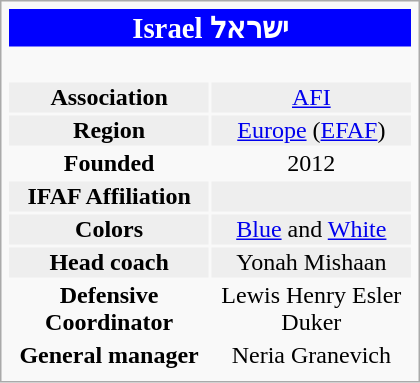<table class="infobox" width=280>
<tr align="center" style="background:#0000FF;color:white">
<td colspan=4 style="text-align:center;"><big> <strong>Israel  ישראל</strong></big></td>
</tr>
<tr align="center">
<td colspan=1><br></td>
<td></td>
</tr>
<tr align="center" bgcolor="#eeeeee">
<td><strong>Association</strong></td>
<td><a href='#'>AFI</a></td>
</tr>
<tr align="center" bgcolor="#eeeeee">
<td><strong>Region</strong></td>
<td><a href='#'>Europe</a> (<a href='#'>EFAF</a>)</td>
</tr>
<tr align="center">
<td><strong>Founded</strong></td>
<td>2012</td>
</tr>
<tr align="center" bgcolor="#eeeeee">
<td><strong>IFAF Affiliation</strong></td>
<td></td>
</tr>
<tr align="center" bgcolor="#eeeeee">
<td><strong>Colors</strong></td>
<td><a href='#'>Blue</a> and <a href='#'>White</a></td>
</tr>
<tr align="center" bgcolor="#eeeeee">
<td><strong>Head coach</strong></td>
<td>Yonah Mishaan</td>
</tr>
<tr align="center">
<td><strong>Defensive Coordinator</strong></td>
<td>Lewis Henry Esler Duker</td>
</tr>
<tr align="center">
<td><strong>General manager</strong></td>
<td>Neria Granevich</td>
</tr>
<tr align="center" bgcolor="#eeeeee">
</tr>
</table>
